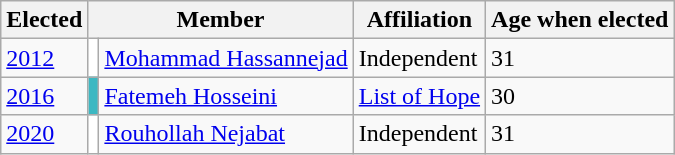<table class=wikitable>
<tr>
<th>Elected</th>
<th colspan=2>Member</th>
<th>Affiliation</th>
<th>Age when elected</th>
</tr>
<tr>
<td><a href='#'>2012</a></td>
<td style="color:inherit;background:White;"></td>
<td><a href='#'>Mohammad Hassannejad</a></td>
<td>Independent</td>
<td>31</td>
</tr>
<tr>
<td><a href='#'>2016</a></td>
<td style="color:inherit;background:#3cb8c2;"></td>
<td><a href='#'>Fatemeh Hosseini</a></td>
<td><a href='#'>List of Hope</a></td>
<td>30</td>
</tr>
<tr>
<td><a href='#'>2020</a></td>
<td style="color:inherit;background:White;"></td>
<td><a href='#'>Rouhollah Nejabat</a></td>
<td>Independent</td>
<td>31</td>
</tr>
</table>
